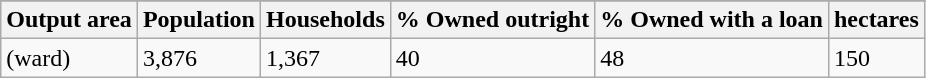<table class="wikitable">
<tr>
</tr>
<tr>
<th>Output area</th>
<th>Population</th>
<th>Households</th>
<th>% Owned outright</th>
<th>% Owned with a loan</th>
<th>hectares</th>
</tr>
<tr>
<td>(ward)</td>
<td>3,876</td>
<td>1,367</td>
<td>40</td>
<td>48</td>
<td>150</td>
</tr>
</table>
